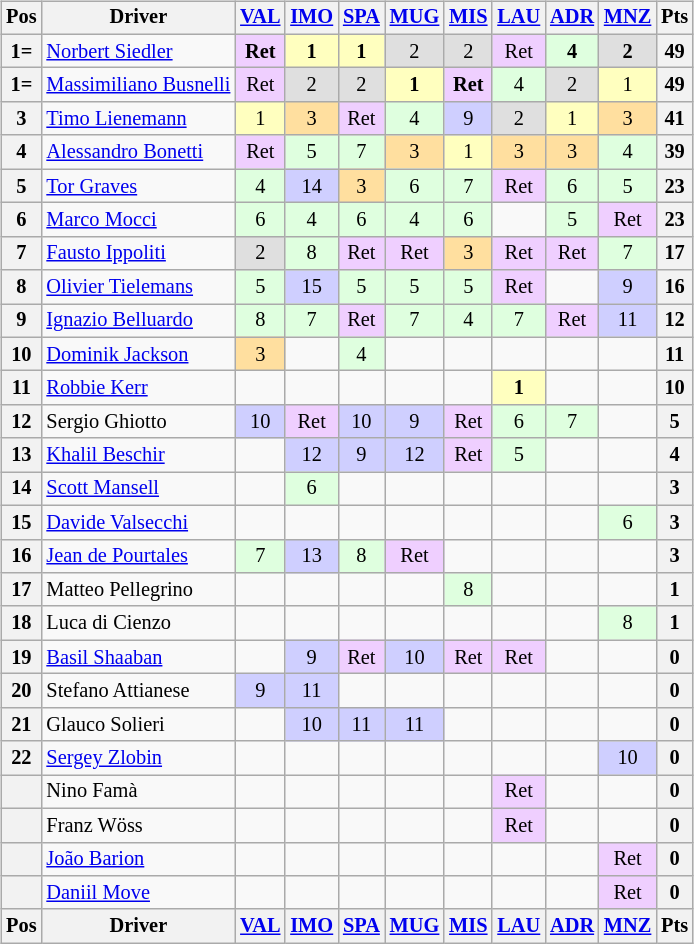<table>
<tr>
<td><br><table class="wikitable" style="font-size: 85%; text-align:center">
<tr valign="top">
<th valign=middle>Pos</th>
<th valign=middle>Driver</th>
<th><a href='#'>VAL</a><br></th>
<th><a href='#'>IMO</a><br></th>
<th><a href='#'>SPA</a><br></th>
<th><a href='#'>MUG</a><br></th>
<th><a href='#'>MIS</a><br></th>
<th><a href='#'>LAU</a><br></th>
<th><a href='#'>ADR</a><br></th>
<th><a href='#'>MNZ</a><br></th>
<th valign=middle>Pts</th>
</tr>
<tr>
<th>1=</th>
<td align=left> <a href='#'>Norbert Siedler</a></td>
<td style="background:#EFCFFF;"><strong>Ret</strong></td>
<td style="background:#FFFFBF;"><strong>1</strong></td>
<td style="background:#FFFFBF;"><strong>1</strong></td>
<td style="background:#DFDFDF;">2</td>
<td style="background:#DFDFDF;">2</td>
<td style="background:#EFCFFF;">Ret</td>
<td style="background:#DFFFDF;"><strong>4</strong></td>
<td style="background:#DFDFDF;"><strong>2</strong></td>
<th>49</th>
</tr>
<tr>
<th>1=</th>
<td align=left nowrap> <a href='#'>Massimiliano Busnelli</a></td>
<td style="background:#EFCFFF;">Ret</td>
<td style="background:#DFDFDF;">2</td>
<td style="background:#DFDFDF;">2</td>
<td style="background:#FFFFBF;"><strong>1</strong></td>
<td style="background:#EFCFFF;"><strong>Ret</strong></td>
<td style="background:#DFFFDF;">4</td>
<td style="background:#DFDFDF;">2</td>
<td style="background:#FFFFBF;">1</td>
<th>49</th>
</tr>
<tr>
<th>3</th>
<td align=left> <a href='#'>Timo Lienemann</a></td>
<td style="background:#FFFFBF;">1</td>
<td style="background:#FFDF9F;">3</td>
<td style="background:#EFCFFF;">Ret</td>
<td style="background:#DFFFDF;">4</td>
<td style="background:#CFCFFF;">9</td>
<td style="background:#DFDFDF;">2</td>
<td style="background:#FFFFBF;">1</td>
<td style="background:#FFDF9F;">3</td>
<th>41</th>
</tr>
<tr>
<th>4</th>
<td align=left> <a href='#'>Alessandro Bonetti</a></td>
<td style="background:#EFCFFF;">Ret</td>
<td style="background:#DFFFDF;">5</td>
<td style="background:#DFFFDF;">7</td>
<td style="background:#FFDF9F;">3</td>
<td style="background:#FFFFBF;">1</td>
<td style="background:#FFDF9F;">3</td>
<td style="background:#FFDF9F;">3</td>
<td style="background:#DFFFDF;">4</td>
<th>39</th>
</tr>
<tr>
<th>5</th>
<td align=left> <a href='#'>Tor Graves</a></td>
<td style="background:#DFFFDF;">4</td>
<td style="background:#CFCFFF;">14</td>
<td style="background:#FFDF9F;">3</td>
<td style="background:#DFFFDF;">6</td>
<td style="background:#DFFFDF;">7</td>
<td style="background:#EFCFFF;">Ret</td>
<td style="background:#DFFFDF;">6</td>
<td style="background:#DFFFDF;">5</td>
<th>23</th>
</tr>
<tr>
<th>6</th>
<td align=left> <a href='#'>Marco Mocci</a></td>
<td style="background:#DFFFDF;">6</td>
<td style="background:#DFFFDF;">4</td>
<td style="background:#DFFFDF;">6</td>
<td style="background:#DFFFDF;">4</td>
<td style="background:#DFFFDF;">6</td>
<td></td>
<td style="background:#DFFFDF;">5</td>
<td style="background:#EFCFFF;">Ret</td>
<th>23</th>
</tr>
<tr>
<th>7</th>
<td align=left> <a href='#'>Fausto Ippoliti</a></td>
<td style="background:#DFDFDF;">2</td>
<td style="background:#DFFFDF;">8</td>
<td style="background:#EFCFFF;">Ret</td>
<td style="background:#EFCFFF;">Ret</td>
<td style="background:#FFDF9F;">3</td>
<td style="background:#EFCFFF;">Ret</td>
<td style="background:#EFCFFF;">Ret</td>
<td style="background:#DFFFDF;">7</td>
<th>17</th>
</tr>
<tr>
<th>8</th>
<td align=left> <a href='#'>Olivier Tielemans</a></td>
<td style="background:#DFFFDF;">5</td>
<td style="background:#CFCFFF;">15</td>
<td style="background:#DFFFDF;">5</td>
<td style="background:#DFFFDF;">5</td>
<td style="background:#DFFFDF;">5</td>
<td style="background:#EFCFFF;">Ret</td>
<td></td>
<td style="background:#CFCFFF;">9</td>
<th>16</th>
</tr>
<tr>
<th>9</th>
<td align=left> <a href='#'>Ignazio Belluardo</a></td>
<td style="background:#DFFFDF;">8</td>
<td style="background:#DFFFDF;">7</td>
<td style="background:#EFCFFF;">Ret</td>
<td style="background:#DFFFDF;">7</td>
<td style="background:#DFFFDF;">4</td>
<td style="background:#DFFFDF;">7</td>
<td style="background:#EFCFFF;">Ret</td>
<td style="background:#CFCFFF;">11</td>
<th>12</th>
</tr>
<tr>
<th>10</th>
<td align=left> <a href='#'>Dominik Jackson</a></td>
<td style="background:#FFDF9F;">3</td>
<td></td>
<td style="background:#DFFFDF;">4</td>
<td></td>
<td></td>
<td></td>
<td></td>
<td></td>
<th>11</th>
</tr>
<tr>
<th>11</th>
<td align=left> <a href='#'>Robbie Kerr</a></td>
<td></td>
<td></td>
<td></td>
<td></td>
<td></td>
<td style="background:#FFFFBF;"><strong>1</strong></td>
<td></td>
<td></td>
<th>10</th>
</tr>
<tr>
<th>12</th>
<td align=left> Sergio Ghiotto</td>
<td style="background:#CFCFFF;">10</td>
<td style="background:#EFCFFF;">Ret</td>
<td style="background:#CFCFFF;">10</td>
<td style="background:#CFCFFF;">9</td>
<td style="background:#EFCFFF;">Ret</td>
<td style="background:#DFFFDF;">6</td>
<td style="background:#DFFFDF;">7</td>
<td></td>
<th>5</th>
</tr>
<tr>
<th>13</th>
<td align=left> <a href='#'>Khalil Beschir</a></td>
<td></td>
<td style="background:#CFCFFF;">12</td>
<td style="background:#CFCFFF;">9</td>
<td style="background:#CFCFFF;">12</td>
<td style="background:#EFCFFF;">Ret</td>
<td style="background:#DFFFDF;">5</td>
<td></td>
<td></td>
<th>4</th>
</tr>
<tr>
<th>14</th>
<td align=left> <a href='#'>Scott Mansell</a></td>
<td></td>
<td style="background:#DFFFDF;">6</td>
<td></td>
<td></td>
<td></td>
<td></td>
<td></td>
<td></td>
<th>3</th>
</tr>
<tr>
<th>15</th>
<td align=left> <a href='#'>Davide Valsecchi</a></td>
<td></td>
<td></td>
<td></td>
<td></td>
<td></td>
<td></td>
<td></td>
<td style="background:#DFFFDF;">6</td>
<th>3</th>
</tr>
<tr>
<th>16</th>
<td align=left> <a href='#'>Jean de Pourtales</a></td>
<td style="background:#DFFFDF;">7</td>
<td style="background:#CFCFFF;">13</td>
<td style="background:#DFFFDF;">8</td>
<td style="background:#EFCFFF;">Ret</td>
<td></td>
<td></td>
<td></td>
<td></td>
<th>3</th>
</tr>
<tr>
<th>17</th>
<td align=left> Matteo Pellegrino</td>
<td></td>
<td></td>
<td></td>
<td></td>
<td style="background:#DFFFDF;">8</td>
<td></td>
<td></td>
<td></td>
<th>1</th>
</tr>
<tr>
<th>18</th>
<td align=left> Luca di Cienzo</td>
<td></td>
<td></td>
<td></td>
<td></td>
<td></td>
<td></td>
<td></td>
<td style="background:#DFFFDF;">8</td>
<th>1</th>
</tr>
<tr>
<th>19</th>
<td align=left> <a href='#'>Basil Shaaban</a></td>
<td></td>
<td style="background:#CFCFFF;">9</td>
<td style="background:#EFCFFF;">Ret</td>
<td style="background:#CFCFFF;">10</td>
<td style="background:#EFCFFF;">Ret</td>
<td style="background:#EFCFFF;">Ret</td>
<td></td>
<td></td>
<th>0</th>
</tr>
<tr>
<th>20</th>
<td align=left> Stefano Attianese</td>
<td style="background:#CFCFFF;">9</td>
<td style="background:#CFCFFF;">11</td>
<td></td>
<td></td>
<td></td>
<td></td>
<td></td>
<td></td>
<th>0</th>
</tr>
<tr>
<th>21</th>
<td align=left> Glauco Solieri</td>
<td></td>
<td style="background:#CFCFFF;">10</td>
<td style="background:#CFCFFF;">11</td>
<td style="background:#CFCFFF;">11</td>
<td></td>
<td></td>
<td></td>
<td></td>
<th>0</th>
</tr>
<tr>
<th>22</th>
<td align=left> <a href='#'>Sergey Zlobin</a></td>
<td></td>
<td></td>
<td></td>
<td></td>
<td></td>
<td></td>
<td></td>
<td style="background:#CFCFFF;">10</td>
<th>0</th>
</tr>
<tr>
<th></th>
<td align=left> Nino Famà</td>
<td></td>
<td></td>
<td></td>
<td></td>
<td></td>
<td style="background:#EFCFFF;">Ret</td>
<td></td>
<td></td>
<th>0</th>
</tr>
<tr>
<th></th>
<td align=left> Franz Wöss</td>
<td></td>
<td></td>
<td></td>
<td></td>
<td></td>
<td style="background:#EFCFFF;">Ret</td>
<td></td>
<td></td>
<th>0</th>
</tr>
<tr>
<th></th>
<td align=left> <a href='#'>João Barion</a></td>
<td></td>
<td></td>
<td></td>
<td></td>
<td></td>
<td></td>
<td></td>
<td style="background:#EFCFFF;">Ret</td>
<th>0</th>
</tr>
<tr>
<th></th>
<td align=left> <a href='#'>Daniil Move</a></td>
<td></td>
<td></td>
<td></td>
<td></td>
<td></td>
<td></td>
<td></td>
<td style="background:#EFCFFF;">Ret</td>
<th>0</th>
</tr>
<tr>
<th valign=middle>Pos</th>
<th valign=middle>Driver</th>
<th><a href='#'>VAL</a><br></th>
<th><a href='#'>IMO</a><br></th>
<th><a href='#'>SPA</a><br></th>
<th><a href='#'>MUG</a><br></th>
<th><a href='#'>MIS</a><br></th>
<th><a href='#'>LAU</a><br></th>
<th><a href='#'>ADR</a><br></th>
<th><a href='#'>MNZ</a><br></th>
<th valign=middle>Pts</th>
</tr>
</table>
</td>
<td valign="top"><br></td>
</tr>
</table>
